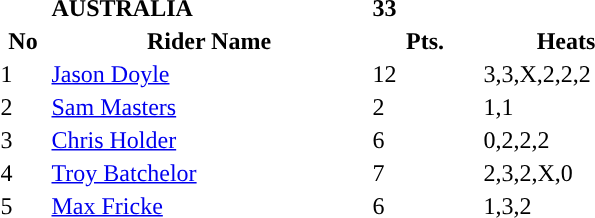<table class="toccolours">
<tr>
<td></td>
<td><strong>AUSTRALIA</strong></td>
<td><strong>33</strong></td>
</tr>
<tr style="background: ">
<th width=30px>No</th>
<th width=210px>Rider Name</th>
<th width=70px>Pts.</th>
<th width=110px>Heats</th>
</tr>
<tr style="background-color:">
<td>1</td>
<td><a href='#'>Jason Doyle</a></td>
<td>12</td>
<td>3,3,X,2,2,2</td>
</tr>
<tr style="background-color:">
<td>2</td>
<td><a href='#'>Sam Masters</a></td>
<td>2</td>
<td>1,1</td>
</tr>
<tr style="background-color:">
<td>3</td>
<td><a href='#'>Chris Holder</a></td>
<td>6</td>
<td>0,2,2,2</td>
</tr>
<tr style="background-color:">
<td>4</td>
<td><a href='#'>Troy Batchelor</a></td>
<td>7</td>
<td>2,3,2,X,0</td>
</tr>
<tr style="background-color:">
<td>5</td>
<td><a href='#'>Max Fricke</a></td>
<td>6</td>
<td>1,3,2</td>
</tr>
</table>
